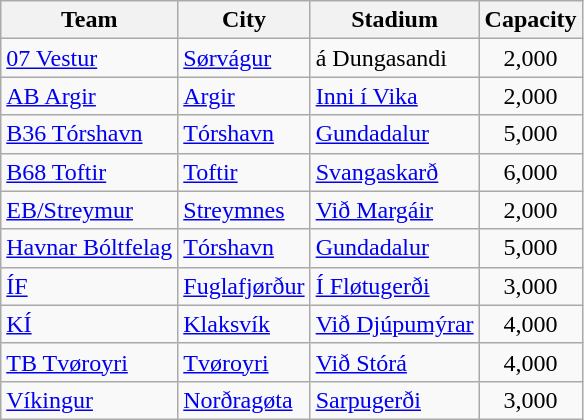<table class="wikitable sortable">
<tr>
<th>Team</th>
<th>City</th>
<th>Stadium</th>
<th>Capacity</th>
</tr>
<tr>
<td><a href='#'>07 Vestur</a></td>
<td><a href='#'>Sørvágur</a></td>
<td>á Dungasandi</td>
<td align="center">2,000</td>
</tr>
<tr>
<td><a href='#'>AB Argir</a></td>
<td><a href='#'>Argir</a></td>
<td><a href='#'>Inni í Vika</a></td>
<td align="center">2,000</td>
</tr>
<tr>
<td><a href='#'>B36 Tórshavn</a></td>
<td><a href='#'>Tórshavn</a></td>
<td><a href='#'>Gundadalur</a></td>
<td align="center">5,000</td>
</tr>
<tr>
<td><a href='#'>B68 Toftir</a></td>
<td><a href='#'>Toftir</a></td>
<td><a href='#'>Svangaskarð</a></td>
<td align="center">6,000</td>
</tr>
<tr>
<td><a href='#'>EB/Streymur</a></td>
<td><a href='#'>Streymnes</a></td>
<td><a href='#'>Við Margáir</a></td>
<td align="center">2,000</td>
</tr>
<tr>
<td><a href='#'>Havnar Bóltfelag</a></td>
<td><a href='#'>Tórshavn</a></td>
<td><a href='#'>Gundadalur</a></td>
<td align="center">5,000</td>
</tr>
<tr>
<td><a href='#'>ÍF</a></td>
<td><a href='#'>Fuglafjørður</a></td>
<td><a href='#'>Í Fløtugerði</a></td>
<td align="center">3,000</td>
</tr>
<tr>
<td><a href='#'>KÍ</a></td>
<td><a href='#'>Klaksvík</a></td>
<td><a href='#'>Við Djúpumýrar</a></td>
<td align="center">4,000</td>
</tr>
<tr>
<td><a href='#'>TB Tvøroyri</a></td>
<td><a href='#'>Tvøroyri</a></td>
<td><a href='#'>Við Stórá</a></td>
<td align="center">4,000</td>
</tr>
<tr>
<td><a href='#'>Víkingur</a></td>
<td><a href='#'>Norðragøta</a></td>
<td><a href='#'>Sarpugerði</a></td>
<td align="center">3,000</td>
</tr>
</table>
